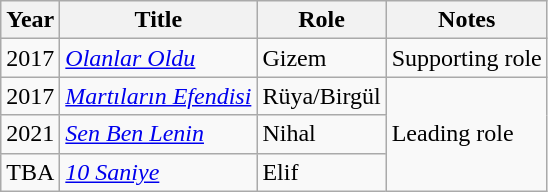<table class="wikitable">
<tr>
<th>Year</th>
<th>Title</th>
<th>Role</th>
<th>Notes</th>
</tr>
<tr>
<td>2017</td>
<td><em><a href='#'>Olanlar Oldu</a></em></td>
<td>Gizem</td>
<td>Supporting role</td>
</tr>
<tr>
<td>2017</td>
<td><em><a href='#'>Martıların Efendisi</a></em></td>
<td>Rüya/Birgül</td>
<td rowspan="3">Leading role</td>
</tr>
<tr>
<td>2021</td>
<td><em><a href='#'>Sen Ben Lenin</a></em></td>
<td>Nihal</td>
</tr>
<tr>
<td>TBA</td>
<td><em><a href='#'>10 Saniye</a></em></td>
<td>Elif</td>
</tr>
</table>
